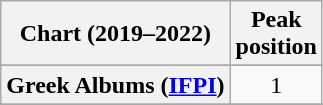<table class="wikitable sortable plainrowheaders" style="text-align:center;">
<tr>
<th scope="col">Chart (2019–2022)</th>
<th scope="col">Peak<br>position</th>
</tr>
<tr>
</tr>
<tr>
</tr>
<tr>
<th scope="row">Greek Albums (<a href='#'>IFPI</a>)</th>
<td>1</td>
</tr>
<tr>
</tr>
<tr>
</tr>
</table>
